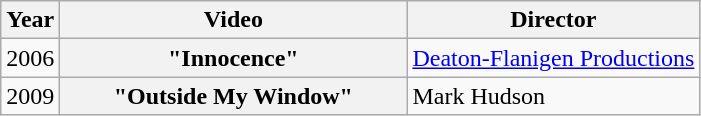<table class="wikitable plainrowheaders">
<tr>
<th>Year</th>
<th style="width:14em;">Video</th>
<th>Director</th>
</tr>
<tr>
<td>2006</td>
<th scope="row">"Innocence"</th>
<td><a href='#'>Deaton-Flanigen Productions</a></td>
</tr>
<tr>
<td>2009</td>
<th scope="row">"Outside My Window"</th>
<td>Mark Hudson</td>
</tr>
</table>
